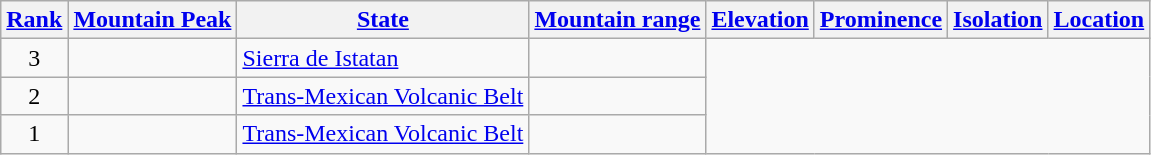<table class="wikitable sortable">
<tr>
<th><a href='#'>Rank</a></th>
<th><a href='#'>Mountain Peak</a></th>
<th><a href='#'>State</a></th>
<th><a href='#'>Mountain range</a></th>
<th><a href='#'>Elevation</a></th>
<th><a href='#'>Prominence</a></th>
<th><a href='#'>Isolation</a></th>
<th><a href='#'>Location</a></th>
</tr>
<tr>
<td align=center>3<br></td>
<td><br></td>
<td><a href='#'>Sierra de Istatan</a><br></td>
<td></td>
</tr>
<tr>
<td align=center>2<br></td>
<td></td>
<td><a href='#'>Trans-Mexican Volcanic Belt</a><br></td>
<td></td>
</tr>
<tr>
<td align=center>1<br></td>
<td><br></td>
<td><a href='#'>Trans-Mexican Volcanic Belt</a><br></td>
<td></td>
</tr>
</table>
